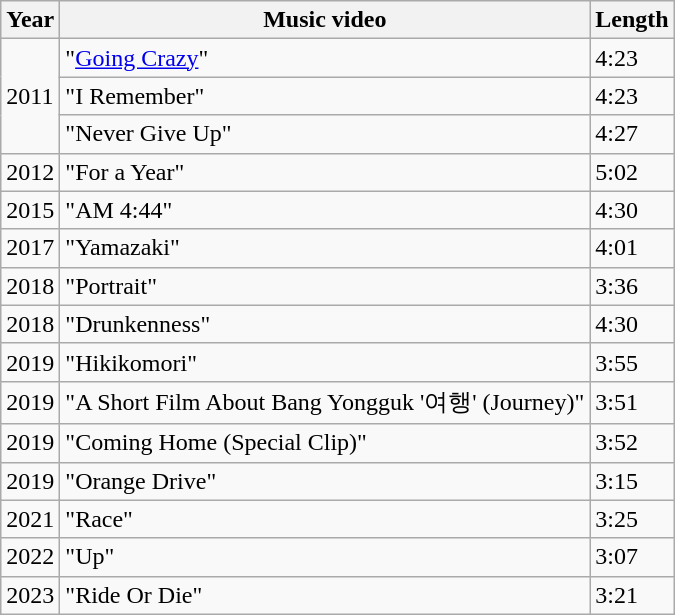<table class="wikitable">
<tr>
<th>Year</th>
<th>Music video</th>
<th>Length</th>
</tr>
<tr>
<td rowspan="3">2011</td>
<td>"<a href='#'>Going Crazy</a>"</td>
<td>4:23</td>
</tr>
<tr>
<td>"I Remember"</td>
<td>4:23</td>
</tr>
<tr>
<td>"Never Give Up"</td>
<td>4:27</td>
</tr>
<tr>
<td>2012</td>
<td>"For a Year"</td>
<td>5:02</td>
</tr>
<tr>
<td>2015</td>
<td>"AM 4:44"</td>
<td>4:30</td>
</tr>
<tr>
<td>2017</td>
<td>"Yamazaki"</td>
<td>4:01</td>
</tr>
<tr>
<td>2018</td>
<td>"Portrait"</td>
<td>3:36</td>
</tr>
<tr>
<td>2018</td>
<td>"Drunkenness"</td>
<td>4:30</td>
</tr>
<tr>
<td>2019</td>
<td>"Hikikomori"</td>
<td>3:55</td>
</tr>
<tr>
<td>2019</td>
<td>"A Short Film About Bang Yongguk '여행' (Journey)"</td>
<td>3:51</td>
</tr>
<tr>
<td>2019</td>
<td>"Coming Home (Special Clip)"</td>
<td>3:52</td>
</tr>
<tr>
<td>2019</td>
<td>"Orange Drive"</td>
<td>3:15</td>
</tr>
<tr>
<td>2021</td>
<td>"Race"</td>
<td>3:25</td>
</tr>
<tr>
<td>2022</td>
<td>"Up"</td>
<td>3:07</td>
</tr>
<tr>
<td>2023</td>
<td>"Ride Or Die"</td>
<td>3:21</td>
</tr>
</table>
